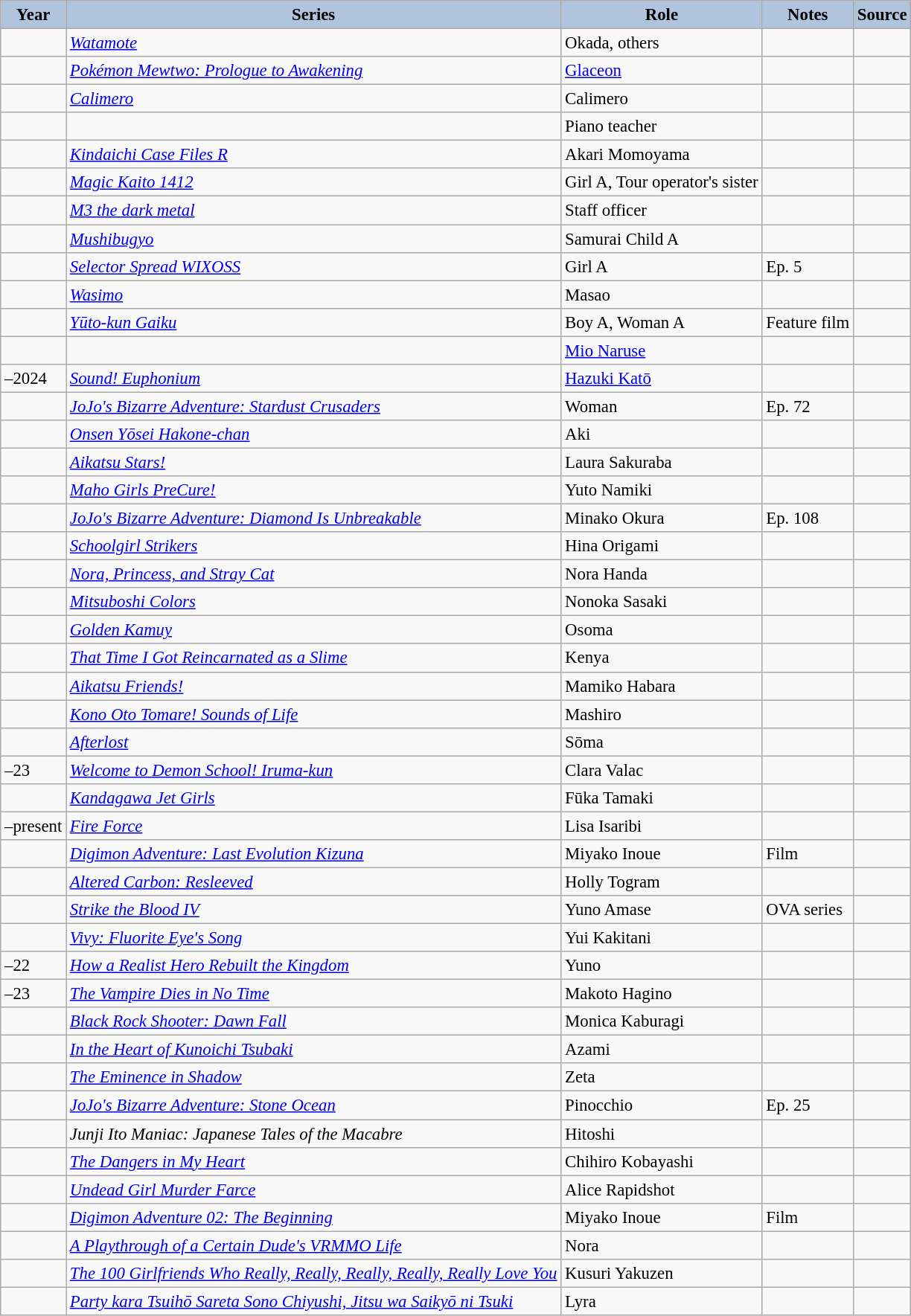<table class="wikitable sortable plainrowheaders" style="width=95%;  font-size: 95%;">
<tr>
<th style="background:#b0c4de;">Year </th>
<th style="background:#b0c4de;">Series</th>
<th style="background:#b0c4de;">Role </th>
<th style="background:#b0c4de;" class="unsortable">Notes </th>
<th style="background:#b0c4de;" class="unsortable">Source</th>
</tr>
<tr>
<td></td>
<td><em><a href='#'>Watamote</a></em></td>
<td>Okada, others</td>
<td> </td>
<td></td>
</tr>
<tr>
<td></td>
<td><em><a href='#'>Pokémon Mewtwo: Prologue to Awakening</a></em></td>
<td><a href='#'>Glaceon</a></td>
<td> </td>
<td></td>
</tr>
<tr>
<td></td>
<td><em><a href='#'>Calimero</a></em></td>
<td>Calimero</td>
<td> </td>
<td></td>
</tr>
<tr>
<td></td>
<td><em></em></td>
<td>Piano teacher</td>
<td> </td>
<td> </td>
</tr>
<tr>
<td></td>
<td><em><a href='#'>Kindaichi Case Files R</a></em></td>
<td>Akari Momoyama</td>
<td> </td>
<td></td>
</tr>
<tr>
<td></td>
<td><em><a href='#'>Magic Kaito 1412</a></em></td>
<td>Girl A, Tour operator's sister</td>
<td> </td>
<td> </td>
</tr>
<tr>
<td></td>
<td><em><a href='#'>M3 the dark metal</a></em></td>
<td>Staff officer</td>
<td> </td>
<td> </td>
</tr>
<tr>
<td></td>
<td><em><a href='#'>Mushibugyo</a></em></td>
<td>Samurai Child A</td>
<td> </td>
<td> </td>
</tr>
<tr>
<td></td>
<td><em><a href='#'>Selector Spread WIXOSS</a></em></td>
<td>Girl A</td>
<td>Ep. 5</td>
<td> </td>
</tr>
<tr>
<td></td>
<td><em><a href='#'>Wasimo</a></em></td>
<td>Masao</td>
<td> </td>
<td></td>
</tr>
<tr>
<td></td>
<td><em><a href='#'>Yūto-kun Gaiku</a></em></td>
<td>Boy A, Woman A</td>
<td>Feature film</td>
<td> </td>
</tr>
<tr>
<td></td>
<td><em></em></td>
<td><a href='#'>Mio Naruse</a></td>
<td> </td>
<td></td>
</tr>
<tr>
<td>–2024</td>
<td><em><a href='#'>Sound! Euphonium</a></em></td>
<td><a href='#'>Hazuki Katō</a></td>
<td> </td>
<td></td>
</tr>
<tr>
<td></td>
<td><em><a href='#'>JoJo's Bizarre Adventure: Stardust Crusaders</a></em></td>
<td>Woman</td>
<td>Ep. 72</td>
<td></td>
</tr>
<tr>
<td></td>
<td><em><a href='#'>Onsen Yōsei Hakone-chan</a></em></td>
<td>Aki</td>
<td> </td>
<td></td>
</tr>
<tr>
<td></td>
<td><em><a href='#'>Aikatsu Stars!</a></em></td>
<td>Laura Sakuraba</td>
<td> </td>
<td></td>
</tr>
<tr>
<td></td>
<td><em><a href='#'>Maho Girls PreCure!</a></em></td>
<td>Yuto Namiki</td>
<td> </td>
<td></td>
</tr>
<tr>
<td></td>
<td><em><a href='#'>JoJo's Bizarre Adventure: Diamond Is Unbreakable</a></em></td>
<td>Minako Okura</td>
<td>Ep. 108</td>
<td></td>
</tr>
<tr>
<td></td>
<td><em><a href='#'>Schoolgirl Strikers</a></em></td>
<td>Hina Origami</td>
<td> </td>
<td></td>
</tr>
<tr>
<td></td>
<td><em><a href='#'>Nora, Princess, and Stray Cat</a></em></td>
<td>Nora Handa</td>
<td> </td>
<td></td>
</tr>
<tr>
<td></td>
<td><em><a href='#'>Mitsuboshi Colors</a></em></td>
<td>Nonoka Sasaki</td>
<td> </td>
<td></td>
</tr>
<tr>
<td></td>
<td><em><a href='#'>Golden Kamuy</a></em></td>
<td>Osoma</td>
<td> </td>
<td></td>
</tr>
<tr>
<td></td>
<td><em><a href='#'>That Time I Got Reincarnated as a Slime</a></em></td>
<td>Kenya</td>
<td> </td>
<td></td>
</tr>
<tr>
<td></td>
<td><em><a href='#'>Aikatsu Friends!</a></em></td>
<td>Mamiko Habara</td>
<td> </td>
<td></td>
</tr>
<tr>
<td></td>
<td><em><a href='#'>Kono Oto Tomare! Sounds of Life</a></em></td>
<td>Mashiro</td>
<td> </td>
<td></td>
</tr>
<tr>
<td></td>
<td><em><a href='#'>Afterlost</a></em></td>
<td>Sōma</td>
<td> </td>
<td></td>
</tr>
<tr>
<td>–23</td>
<td><em><a href='#'>Welcome to Demon School! Iruma-kun</a></em></td>
<td>Clara Valac</td>
<td> </td>
<td></td>
</tr>
<tr>
<td></td>
<td><em><a href='#'>Kandagawa Jet Girls</a></em></td>
<td>Fūka Tamaki</td>
<td> </td>
<td></td>
</tr>
<tr>
<td>–present</td>
<td><em><a href='#'>Fire Force</a></em></td>
<td>Lisa Isaribi</td>
<td> </td>
<td></td>
</tr>
<tr>
<td></td>
<td><em><a href='#'>Digimon Adventure: Last Evolution Kizuna</a></em></td>
<td>Miyako Inoue</td>
<td>Film</td>
<td></td>
</tr>
<tr>
<td></td>
<td><em><a href='#'>Altered Carbon: Resleeved</a></em></td>
<td>Holly Togram</td>
<td> </td>
<td></td>
</tr>
<tr>
<td></td>
<td><em><a href='#'>Strike the Blood IV</a></em></td>
<td>Yuno Amase</td>
<td>OVA series</td>
<td></td>
</tr>
<tr>
<td></td>
<td><em><a href='#'>Vivy: Fluorite Eye's Song</a></em></td>
<td>Yui Kakitani</td>
<td> </td>
<td></td>
</tr>
<tr>
<td>–22</td>
<td><em><a href='#'>How a Realist Hero Rebuilt the Kingdom</a></em></td>
<td>Yuno</td>
<td> </td>
<td></td>
</tr>
<tr>
<td>–23</td>
<td><em><a href='#'>The Vampire Dies in No Time</a></em></td>
<td>Makoto Hagino</td>
<td> </td>
<td></td>
</tr>
<tr>
<td></td>
<td><em><a href='#'>Black Rock Shooter: Dawn Fall</a></em></td>
<td>Monica Kaburagi</td>
<td> </td>
<td></td>
</tr>
<tr>
<td></td>
<td><em><a href='#'>In the Heart of Kunoichi Tsubaki</a></em></td>
<td>Azami</td>
<td> </td>
<td></td>
</tr>
<tr>
<td></td>
<td><em><a href='#'>The Eminence in Shadow</a></em></td>
<td>Zeta</td>
<td> </td>
<td></td>
</tr>
<tr>
<td></td>
<td><em><a href='#'>JoJo's Bizarre Adventure: Stone Ocean</a></em></td>
<td>Pinocchio</td>
<td>Ep. 25</td>
<td></td>
</tr>
<tr>
<td></td>
<td><em>Junji Ito Maniac: Japanese Tales of the Macabre</em></td>
<td>Hitoshi</td>
<td> </td>
<td></td>
</tr>
<tr>
<td></td>
<td><em><a href='#'>The Dangers in My Heart</a></em></td>
<td>Chihiro Kobayashi</td>
<td> </td>
<td></td>
</tr>
<tr>
<td></td>
<td><em><a href='#'>Undead Girl Murder Farce</a></em></td>
<td>Alice Rapidshot</td>
<td> </td>
<td></td>
</tr>
<tr>
<td></td>
<td><em><a href='#'>Digimon Adventure 02: The Beginning</a></em></td>
<td>Miyako Inoue</td>
<td>Film</td>
<td></td>
</tr>
<tr>
<td></td>
<td><em><a href='#'>A Playthrough of a Certain Dude's VRMMO Life</a></em></td>
<td>Nora</td>
<td> </td>
<td></td>
</tr>
<tr>
<td></td>
<td><em><a href='#'>The 100 Girlfriends Who Really, Really, Really, Really, Really Love You</a></em></td>
<td>Kusuri Yakuzen</td>
<td> </td>
<td></td>
</tr>
<tr>
<td></td>
<td><em><a href='#'>Party kara Tsuihō Sareta Sono Chiyushi, Jitsu wa Saikyō ni Tsuki</a></em></td>
<td>Lyra</td>
<td> </td>
<td></td>
</tr>
</table>
